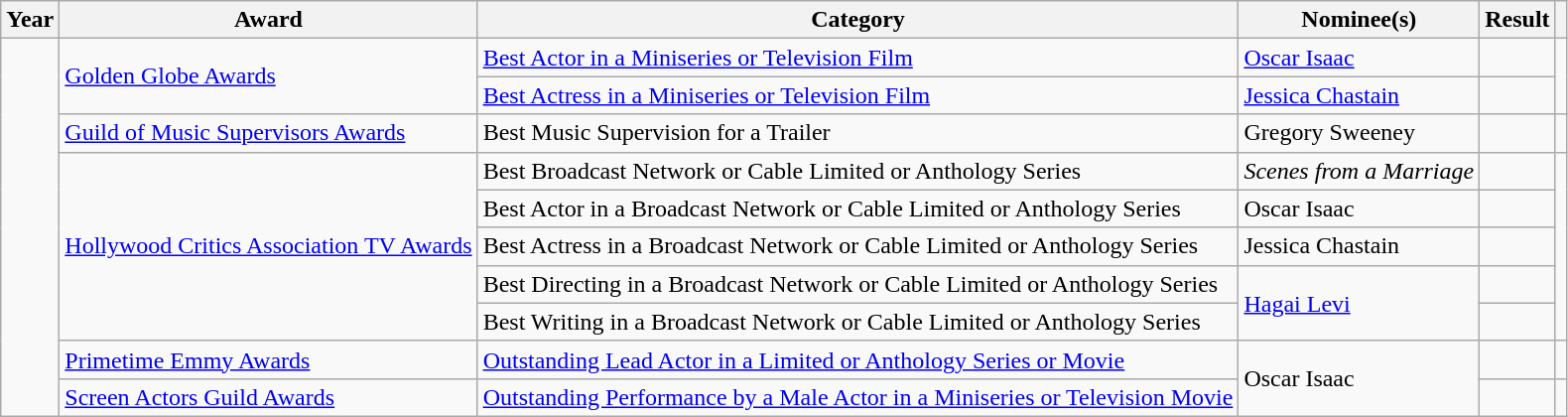<table class="wikitable sortable">
<tr>
<th>Year</th>
<th>Award</th>
<th>Category</th>
<th>Nominee(s)</th>
<th>Result</th>
<th></th>
</tr>
<tr>
<td rowspan="10"></td>
<td rowspan="2"><a href='#'>Golden Globe Awards</a></td>
<td><a href='#'>Best Actor in a Miniseries or Television Film</a></td>
<td><a href='#'>Oscar Isaac</a></td>
<td></td>
<td rowspan="2" align="center"></td>
</tr>
<tr>
<td><a href='#'>Best Actress in a Miniseries or Television Film</a></td>
<td><a href='#'>Jessica Chastain</a></td>
<td></td>
</tr>
<tr>
<td><a href='#'>Guild of Music Supervisors Awards</a></td>
<td>Best Music Supervision for a Trailer</td>
<td>Gregory Sweeney</td>
<td></td>
<td align="center"></td>
</tr>
<tr>
<td rowspan="5"><a href='#'>Hollywood Critics Association TV Awards</a></td>
<td>Best Broadcast Network or Cable Limited or Anthology Series</td>
<td><em>Scenes from a Marriage</em></td>
<td></td>
<td rowspan="5" align="center"></td>
</tr>
<tr>
<td>Best Actor in a Broadcast Network or Cable Limited or Anthology Series</td>
<td>Oscar Isaac</td>
<td></td>
</tr>
<tr>
<td>Best Actress in a Broadcast Network or Cable Limited or Anthology Series</td>
<td>Jessica Chastain</td>
<td></td>
</tr>
<tr>
<td>Best Directing in a Broadcast Network or Cable Limited or Anthology Series</td>
<td rowspan="2"><a href='#'>Hagai Levi</a> </td>
<td></td>
</tr>
<tr>
<td>Best Writing in a Broadcast Network or Cable Limited or Anthology Series</td>
<td></td>
</tr>
<tr>
<td><a href='#'>Primetime Emmy Awards</a></td>
<td><a href='#'>Outstanding Lead Actor in a Limited or Anthology Series or Movie</a></td>
<td rowspan="2">Oscar Isaac</td>
<td></td>
<td align="center"></td>
</tr>
<tr>
<td><a href='#'>Screen Actors Guild Awards</a></td>
<td><a href='#'>Outstanding Performance by a Male Actor in a Miniseries or Television Movie</a></td>
<td></td>
<td align="center"></td>
</tr>
</table>
